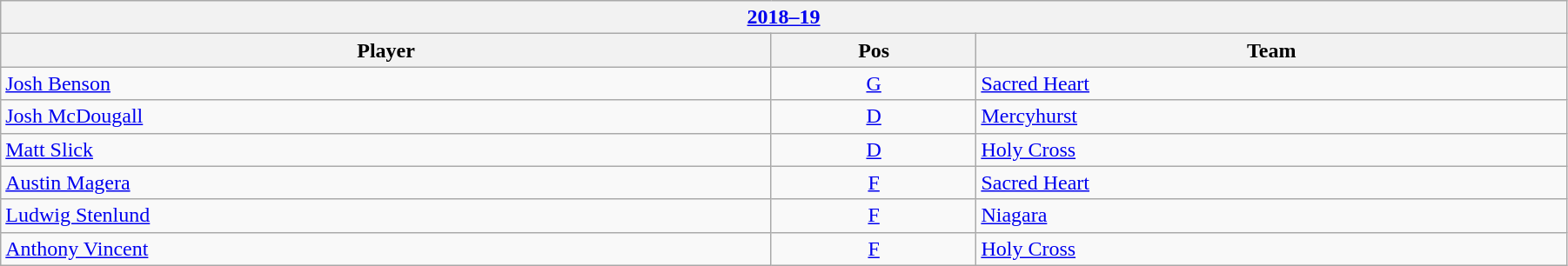<table class="wikitable" width=95%>
<tr>
<th colspan=3><a href='#'>2018–19</a></th>
</tr>
<tr>
<th>Player</th>
<th>Pos</th>
<th>Team</th>
</tr>
<tr>
<td><a href='#'>Josh Benson</a></td>
<td style="text-align:center;"><a href='#'>G</a></td>
<td><a href='#'>Sacred Heart</a></td>
</tr>
<tr>
<td><a href='#'>Josh McDougall</a></td>
<td style="text-align:center;"><a href='#'>D</a></td>
<td><a href='#'>Mercyhurst</a></td>
</tr>
<tr>
<td><a href='#'>Matt Slick</a></td>
<td style="text-align:center;"><a href='#'>D</a></td>
<td><a href='#'>Holy Cross</a></td>
</tr>
<tr>
<td><a href='#'>Austin Magera</a></td>
<td style="text-align:center;"><a href='#'>F</a></td>
<td><a href='#'>Sacred Heart</a></td>
</tr>
<tr>
<td><a href='#'>Ludwig Stenlund</a></td>
<td style="text-align:center;"><a href='#'>F</a></td>
<td><a href='#'>Niagara</a></td>
</tr>
<tr>
<td><a href='#'>Anthony Vincent</a></td>
<td style="text-align:center;"><a href='#'>F</a></td>
<td><a href='#'>Holy Cross</a></td>
</tr>
</table>
